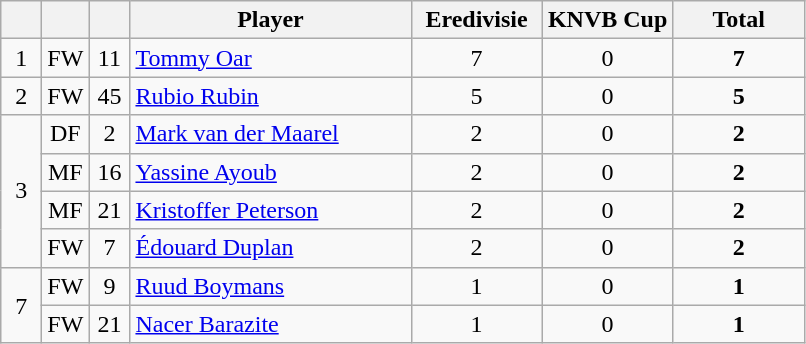<table class="wikitable" style="text-align:center;">
<tr>
<th width=20></th>
<th width=20></th>
<th width=20></th>
<th width=180>Player</th>
<th width=80>Eredivisie</th>
<th width=80>KNVB Cup</th>
<th width=80>Total</th>
</tr>
<tr>
<td>1</td>
<td>FW</td>
<td>11</td>
<td align=left> <a href='#'>Tommy Oar</a></td>
<td>7</td>
<td>0</td>
<td><strong>7</strong></td>
</tr>
<tr>
<td>2</td>
<td>FW</td>
<td>45</td>
<td align=left> <a href='#'>Rubio Rubin</a></td>
<td>5</td>
<td>0</td>
<td><strong>5</strong></td>
</tr>
<tr>
<td rowspan="4">3</td>
<td>DF</td>
<td>2</td>
<td align=left> <a href='#'>Mark van der Maarel</a></td>
<td>2</td>
<td>0</td>
<td><strong>2</strong></td>
</tr>
<tr>
<td>MF</td>
<td>16</td>
<td align=left> <a href='#'>Yassine Ayoub</a></td>
<td>2</td>
<td>0</td>
<td><strong>2</strong></td>
</tr>
<tr>
<td>MF</td>
<td>21</td>
<td align=left> <a href='#'>Kristoffer Peterson</a></td>
<td>2</td>
<td>0</td>
<td><strong>2</strong></td>
</tr>
<tr>
<td>FW</td>
<td>7</td>
<td align=left> <a href='#'>Édouard Duplan</a></td>
<td>2</td>
<td>0</td>
<td><strong>2</strong></td>
</tr>
<tr>
<td rowspan="2">7</td>
<td>FW</td>
<td>9</td>
<td align=left> <a href='#'>Ruud Boymans</a></td>
<td>1</td>
<td>0</td>
<td><strong>1</strong></td>
</tr>
<tr>
<td>FW</td>
<td>21</td>
<td align=left> <a href='#'>Nacer Barazite</a></td>
<td>1</td>
<td>0</td>
<td><strong>1</strong></td>
</tr>
</table>
